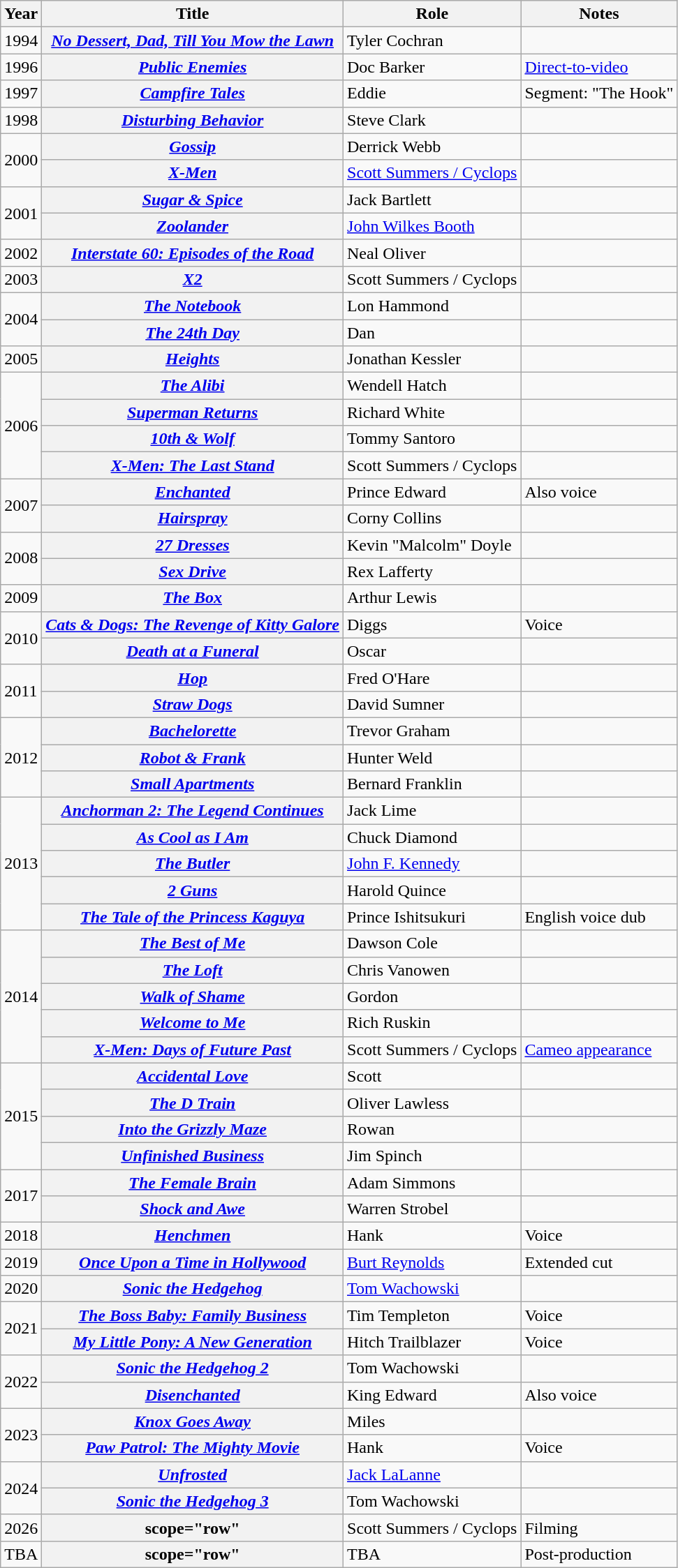<table class="wikitable plainrowheaders sortable">
<tr>
<th scope="col">Year</th>
<th scope="col">Title</th>
<th scope="col">Role</th>
<th scope="col" class="unsortable">Notes</th>
</tr>
<tr>
<td>1994</td>
<th scope="row"><em><a href='#'>No Dessert, Dad, Till You Mow the Lawn</a></em></th>
<td>Tyler Cochran</td>
<td></td>
</tr>
<tr>
<td>1996</td>
<th scope="row"><em><a href='#'>Public Enemies</a></em></th>
<td>Doc Barker</td>
<td><a href='#'>Direct-to-video</a></td>
</tr>
<tr>
<td>1997</td>
<th scope="row"><em><a href='#'>Campfire Tales</a></em></th>
<td>Eddie</td>
<td>Segment: "The Hook"</td>
</tr>
<tr>
<td>1998</td>
<th scope="row"><em><a href='#'>Disturbing Behavior</a></em></th>
<td>Steve Clark</td>
<td></td>
</tr>
<tr>
<td rowspan = "2">2000</td>
<th scope="row"><em><a href='#'>Gossip</a></em></th>
<td>Derrick Webb</td>
<td></td>
</tr>
<tr>
<th scope="row"><em><a href='#'>X-Men</a></em></th>
<td><a href='#'>Scott Summers / Cyclops</a></td>
<td></td>
</tr>
<tr>
<td rowspan = "2">2001</td>
<th scope="row"><em><a href='#'>Sugar & Spice</a></em></th>
<td>Jack Bartlett</td>
<td></td>
</tr>
<tr>
<th scope="row"><em><a href='#'>Zoolander</a></em></th>
<td><a href='#'>John Wilkes Booth</a></td>
<td></td>
</tr>
<tr>
<td>2002</td>
<th scope="row"><em><a href='#'>Interstate 60: Episodes of the Road</a></em></th>
<td>Neal Oliver</td>
<td></td>
</tr>
<tr>
<td>2003</td>
<th scope="row"><em><a href='#'>X2</a></em></th>
<td>Scott Summers / Cyclops</td>
<td></td>
</tr>
<tr>
<td rowspan = "2">2004</td>
<th scope="row" data-sort-value="Notebook, The"><em><a href='#'>The Notebook</a></em></th>
<td>Lon Hammond</td>
<td></td>
</tr>
<tr>
<th scope="row" data-sort-value="Twenty-fourth Day, The"><em><a href='#'>The 24th Day</a></em></th>
<td>Dan</td>
<td></td>
</tr>
<tr>
<td>2005</td>
<th scope="row"><em><a href='#'>Heights</a></em></th>
<td>Jonathan Kessler</td>
<td></td>
</tr>
<tr>
<td rowspan = "4">2006</td>
<th scope="row" data-sort-value="Alibi, The"><em><a href='#'>The Alibi</a></em></th>
<td>Wendell Hatch</td>
<td></td>
</tr>
<tr>
<th scope="row"><em><a href='#'>Superman Returns</a></em></th>
<td>Richard White</td>
<td></td>
</tr>
<tr>
<th scope="row" data-sort-value="Tenth and Wolf"><em><a href='#'>10th & Wolf</a></em></th>
<td>Tommy Santoro</td>
<td></td>
</tr>
<tr>
<th scope="row"><em><a href='#'>X-Men: The Last Stand</a></em></th>
<td>Scott Summers / Cyclops</td>
<td></td>
</tr>
<tr>
<td rowspan = "2">2007</td>
<th scope="row"><em><a href='#'>Enchanted</a></em></th>
<td>Prince Edward</td>
<td>Also voice</td>
</tr>
<tr>
<th scope="row"><em><a href='#'>Hairspray</a></em></th>
<td>Corny Collins</td>
<td></td>
</tr>
<tr>
<td rowspan = "2">2008</td>
<th scope="row" data-sort-value="Twenty-seven Dresses"><em><a href='#'>27 Dresses</a></em></th>
<td>Kevin "Malcolm" Doyle</td>
<td></td>
</tr>
<tr>
<th scope="row"><em><a href='#'>Sex Drive</a></em></th>
<td>Rex Lafferty</td>
<td></td>
</tr>
<tr>
<td>2009</td>
<th scope="row" data-sort-value="Box, The"><em><a href='#'>The Box</a></em></th>
<td>Arthur Lewis</td>
<td></td>
</tr>
<tr>
<td rowspan=2>2010</td>
<th scope="row"><em><a href='#'>Cats & Dogs: The Revenge of Kitty Galore</a></em></th>
<td>Diggs</td>
<td>Voice</td>
</tr>
<tr>
<th scope="row"><em><a href='#'>Death at a Funeral</a></em></th>
<td>Oscar</td>
<td></td>
</tr>
<tr>
<td rowspan=2>2011</td>
<th scope="row"><em><a href='#'>Hop</a></em></th>
<td>Fred O'Hare</td>
<td></td>
</tr>
<tr>
<th scope="row"><em><a href='#'>Straw Dogs</a></em></th>
<td>David Sumner</td>
<td></td>
</tr>
<tr>
<td rowspan = "3">2012</td>
<th scope="row"><em><a href='#'>Bachelorette</a></em></th>
<td>Trevor Graham</td>
<td></td>
</tr>
<tr>
<th scope="row"><em><a href='#'>Robot & Frank</a></em></th>
<td>Hunter Weld</td>
<td></td>
</tr>
<tr>
<th scope="row"><em><a href='#'>Small Apartments</a></em></th>
<td>Bernard Franklin</td>
<td></td>
</tr>
<tr>
<td rowspan = "5">2013</td>
<th scope="row"><em><a href='#'>Anchorman 2: The Legend Continues</a></em></th>
<td>Jack Lime</td>
<td></td>
</tr>
<tr>
<th scope="row"><em><a href='#'>As Cool as I Am</a></em></th>
<td>Chuck Diamond</td>
<td></td>
</tr>
<tr>
<th scope="row" data-sort-value="Butler, The"><em><a href='#'>The Butler</a></em></th>
<td><a href='#'>John F. Kennedy</a></td>
<td></td>
</tr>
<tr>
<th scope="row" data-sort-value="Two Guns"><em><a href='#'>2 Guns</a></em></th>
<td>Harold Quince</td>
<td></td>
</tr>
<tr>
<th scope="row" data-sort-value="Tale of the Princess Kaguya, The"><em><a href='#'>The Tale of the Princess Kaguya</a></em></th>
<td>Prince Ishitsukuri</td>
<td>English voice dub</td>
</tr>
<tr>
<td rowspan = "5">2014</td>
<th scope="row" data-sort-value="Best of Me, The"><em><a href='#'>The Best of Me</a></em></th>
<td>Dawson Cole</td>
<td></td>
</tr>
<tr>
<th scope="row" data-sort-value="Loft, The"><em><a href='#'>The Loft</a></em></th>
<td>Chris Vanowen</td>
<td></td>
</tr>
<tr>
<th scope="row"><em><a href='#'>Walk of Shame</a></em></th>
<td>Gordon</td>
<td></td>
</tr>
<tr>
<th scope="row"><em><a href='#'>Welcome to Me</a></em></th>
<td>Rich Ruskin</td>
<td></td>
</tr>
<tr>
<th scope="row"><em><a href='#'>X-Men: Days of Future Past</a></em></th>
<td>Scott Summers / Cyclops</td>
<td><a href='#'>Cameo appearance</a></td>
</tr>
<tr>
<td rowspan = "4">2015</td>
<th scope="row"><em><a href='#'>Accidental Love</a></em></th>
<td>Scott</td>
<td></td>
</tr>
<tr>
<th scope="row" data-sort-value="D Train, The"><em><a href='#'>The D Train</a></em></th>
<td>Oliver Lawless</td>
<td></td>
</tr>
<tr>
<th scope="row"><em><a href='#'>Into the Grizzly Maze</a></em></th>
<td>Rowan</td>
<td></td>
</tr>
<tr>
<th scope="row"><em><a href='#'>Unfinished Business</a></em></th>
<td>Jim Spinch</td>
<td></td>
</tr>
<tr>
<td rowspan = "2">2017</td>
<th scope="row" data-sort-value="Female Brain, The"><em><a href='#'>The Female Brain</a></em></th>
<td>Adam Simmons</td>
<td></td>
</tr>
<tr>
<th scope="row"><em><a href='#'>Shock and Awe</a></em></th>
<td>Warren Strobel</td>
<td></td>
</tr>
<tr>
<td>2018</td>
<th scope="row"><em><a href='#'>Henchmen</a></em></th>
<td>Hank</td>
<td>Voice</td>
</tr>
<tr>
<td>2019</td>
<th scope="row"><em><a href='#'>Once Upon a Time in Hollywood</a></em></th>
<td><a href='#'>Burt Reynolds</a></td>
<td>Extended cut</td>
</tr>
<tr>
<td>2020</td>
<th scope="row"><em><a href='#'>Sonic the Hedgehog</a></em></th>
<td><a href='#'>Tom Wachowski</a></td>
<td></td>
</tr>
<tr>
<td rowspan = "2">2021</td>
<th scope="row" data-sort-value="Boss Baby: Family Business, The"><em><a href='#'>The Boss Baby: Family Business</a></em></th>
<td>Tim Templeton</td>
<td>Voice</td>
</tr>
<tr>
<th scope="row"><em><a href='#'>My Little Pony: A New Generation</a></em></th>
<td>Hitch Trailblazer</td>
<td>Voice</td>
</tr>
<tr>
<td rowspan = "2">2022</td>
<th scope="row"><em><a href='#'>Sonic the Hedgehog 2</a></em></th>
<td>Tom Wachowski</td>
<td></td>
</tr>
<tr>
<th scope="row"><em><a href='#'>Disenchanted</a></em></th>
<td>King Edward</td>
<td>Also voice</td>
</tr>
<tr>
<td rowspan = "2">2023</td>
<th scope="row"><em><a href='#'>Knox Goes Away</a></em></th>
<td>Miles</td>
<td></td>
</tr>
<tr>
<th scope="row"><em><a href='#'>Paw Patrol: The Mighty Movie</a></em></th>
<td>Hank</td>
<td>Voice</td>
</tr>
<tr>
<td rowspan = "2">2024</td>
<th scope="row"><em><a href='#'>Unfrosted</a></em></th>
<td><a href='#'>Jack LaLanne</a></td>
<td></td>
</tr>
<tr>
<th scope="row"><em><a href='#'>Sonic the Hedgehog 3</a></em></th>
<td>Tom Wachowski</td>
<td></td>
</tr>
<tr>
<td>2026</td>
<th>scope="row" </th>
<td>Scott Summers / Cyclops</td>
<td>Filming</td>
</tr>
<tr>
<td>TBA</td>
<th>scope="row" </th>
<td>TBA</td>
<td>Post-production</td>
</tr>
</table>
